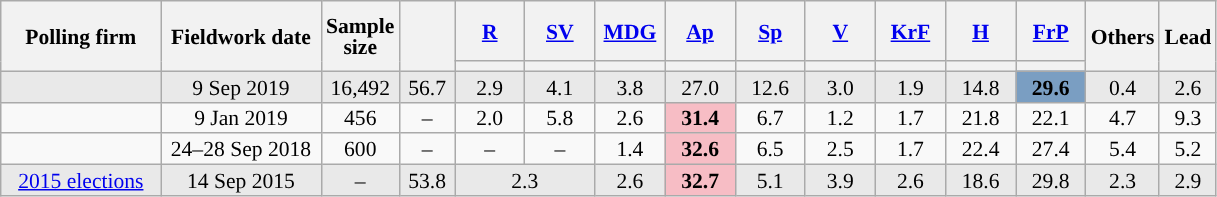<table class="wikitable sortable" style="text-align:center;font-size:90%;line-height:14px;">
<tr style="height:40px;">
<th style="width:100px;" rowspan="2">Polling firm</th>
<th style="width:100px;" rowspan="2">Fieldwork date</th>
<th style="width:35px;" rowspan="2">Sample<br>size</th>
<th style="width:30px;" rowspan="2"></th>
<th class="unsortable" style="width:40px;"><a href='#'>R</a></th>
<th class="unsortable" style="width:40px;"><a href='#'>SV</a></th>
<th class="unsortable" style="width:40px;"><a href='#'>MDG</a></th>
<th class="unsortable" style="width:40px;"><a href='#'>Ap</a></th>
<th class="unsortable" style="width:40px;"><a href='#'>Sp</a></th>
<th class="unsortable" style="width:40px;"><a href='#'>V</a></th>
<th class="unsortable" style="width:40px;"><a href='#'>KrF</a></th>
<th class="unsortable" style="width:40px;"><a href='#'>H</a></th>
<th class="unsortable" style="width:40px;"><a href='#'>FrP</a></th>
<th class="unsortable" style="width:30px;" rowspan="2">Others</th>
<th style="width:30px;" rowspan="2">Lead</th>
</tr>
<tr>
<th style="background:"></th>
<th style="background:"></th>
<th style="background:"></th>
<th style="background:"></th>
<th style="background:"></th>
<th style="background:"></th>
<th style="background:"></th>
<th style="background:"></th>
<th style="background:"></th>
</tr>
<tr style="background:#E9E9E9;">
<td></td>
<td data-sort-value="2019-09-09">9 Sep 2019</td>
<td>16,492</td>
<td>56.7</td>
<td>2.9</td>
<td>4.1</td>
<td>3.8</td>
<td>27.0</td>
<td>12.6</td>
<td>3.0</td>
<td>1.9</td>
<td>14.8</td>
<td style="background:#7a9ec2"><strong>29.6</strong></td>
<td>0.4</td>
<td style="background:">2.6</td>
</tr>
<tr>
<td></td>
<td data-sort-value="2019-01-09">9 Jan 2019</td>
<td>456</td>
<td>–</td>
<td>2.0</td>
<td>5.8</td>
<td>2.6</td>
<td style="background:#F7BDC5;"><strong>31.4</strong></td>
<td>6.7</td>
<td>1.2</td>
<td>1.7</td>
<td>21.8</td>
<td>22.1</td>
<td>4.7</td>
<td style="background:">9.3</td>
</tr>
<tr>
<td></td>
<td data-sort-value="2018-09-28">24–28 Sep 2018</td>
<td>600</td>
<td>–</td>
<td>–</td>
<td>–</td>
<td>1.4</td>
<td style="background:#F7BDC5;"><strong>32.6</strong></td>
<td>6.5</td>
<td>2.5</td>
<td>1.7</td>
<td>22.4</td>
<td>27.4</td>
<td>5.4</td>
<td style="background:">5.2</td>
</tr>
<tr style="background:#E9E9E9;">
<td><a href='#'>2015 elections</a></td>
<td data-sort-value="2015-09-14">14 Sep 2015</td>
<td>–</td>
<td>53.8</td>
<td colspan="2">2.3</td>
<td>2.6</td>
<td style="background:#F7BDC5;"><strong>32.7</strong></td>
<td>5.1</td>
<td>3.9</td>
<td>2.6</td>
<td>18.6</td>
<td>29.8</td>
<td>2.3</td>
<td style="background:">2.9</td>
</tr>
</table>
